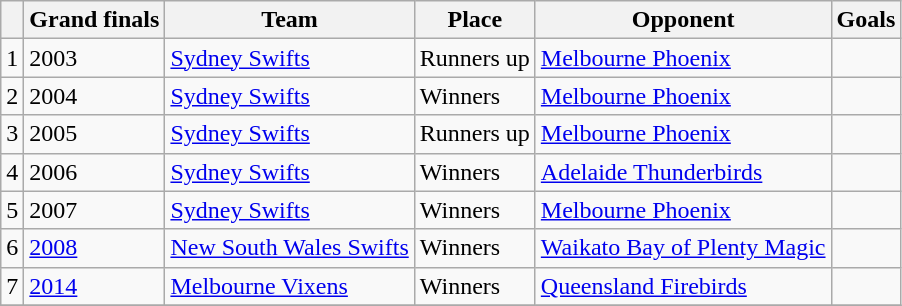<table class="wikitable collapsible">
<tr>
<th></th>
<th>Grand finals</th>
<th>Team</th>
<th>Place</th>
<th>Opponent</th>
<th>Goals</th>
</tr>
<tr>
<td>1</td>
<td>2003</td>
<td><a href='#'>Sydney Swifts</a></td>
<td>Runners up</td>
<td><a href='#'>Melbourne Phoenix</a></td>
<td></td>
</tr>
<tr>
<td>2</td>
<td>2004</td>
<td><a href='#'>Sydney Swifts</a></td>
<td>Winners</td>
<td><a href='#'>Melbourne Phoenix</a></td>
<td></td>
</tr>
<tr>
<td>3</td>
<td>2005</td>
<td><a href='#'>Sydney Swifts</a></td>
<td>Runners up</td>
<td><a href='#'>Melbourne Phoenix</a></td>
<td></td>
</tr>
<tr>
<td>4</td>
<td>2006</td>
<td><a href='#'>Sydney Swifts</a></td>
<td>Winners</td>
<td><a href='#'>Adelaide Thunderbirds</a></td>
<td></td>
</tr>
<tr>
<td>5</td>
<td>2007</td>
<td><a href='#'>Sydney Swifts</a></td>
<td>Winners</td>
<td><a href='#'>Melbourne Phoenix</a></td>
<td></td>
</tr>
<tr>
<td>6</td>
<td><a href='#'>2008</a></td>
<td><a href='#'>New South Wales Swifts</a></td>
<td>Winners</td>
<td><a href='#'>Waikato Bay of Plenty Magic</a></td>
<td></td>
</tr>
<tr>
<td>7</td>
<td><a href='#'>2014</a></td>
<td><a href='#'>Melbourne Vixens</a></td>
<td>Winners</td>
<td><a href='#'>Queensland Firebirds</a></td>
<td></td>
</tr>
<tr>
</tr>
</table>
